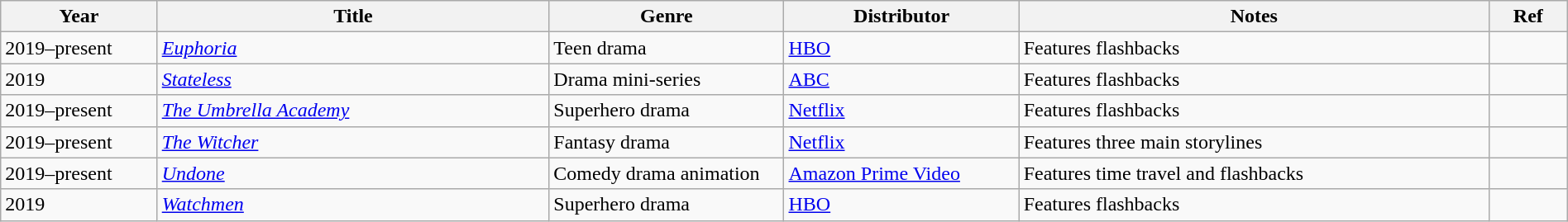<table class="wikitable sortable" style="width:100%; font-size:100%;">
<tr>
<th style="width:10%;">Year</th>
<th style="width:25%;">Title</th>
<th style="width:15%;">Genre</th>
<th style="width:15%;">Distributor</th>
<th style="width:30%;">Notes</th>
<th style="width:5%;">Ref</th>
</tr>
<tr>
<td>2019–present</td>
<td><em><a href='#'>Euphoria</a></em></td>
<td>Teen drama</td>
<td><a href='#'>HBO</a></td>
<td>Features flashbacks</td>
<td></td>
</tr>
<tr>
<td>2019</td>
<td><em><a href='#'>Stateless</a></em></td>
<td>Drama mini-series</td>
<td><a href='#'>ABC</a></td>
<td>Features flashbacks</td>
<td></td>
</tr>
<tr>
<td>2019–present</td>
<td><em><a href='#'>The Umbrella Academy</a></em></td>
<td>Superhero drama</td>
<td><a href='#'>Netflix</a></td>
<td>Features flashbacks</td>
<td></td>
</tr>
<tr>
<td>2019–present</td>
<td><em><a href='#'>The Witcher</a></em></td>
<td>Fantasy drama</td>
<td><a href='#'>Netflix</a></td>
<td>Features three main storylines</td>
<td></td>
</tr>
<tr>
<td>2019–present</td>
<td><em><a href='#'>Undone</a></em></td>
<td>Comedy drama animation</td>
<td><a href='#'>Amazon Prime Video</a></td>
<td>Features time travel and flashbacks</td>
<td></td>
</tr>
<tr>
<td>2019</td>
<td><em><a href='#'>Watchmen</a></em></td>
<td>Superhero drama</td>
<td><a href='#'>HBO</a></td>
<td>Features flashbacks</td>
<td></td>
</tr>
</table>
